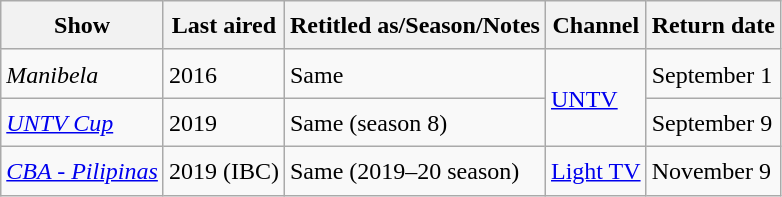<table class="wikitable" style="text-align:left; line-height:25px; width:auto;">
<tr>
<th>Show</th>
<th>Last aired</th>
<th>Retitled as/Season/Notes</th>
<th>Channel</th>
<th>Return date</th>
</tr>
<tr>
<td><em>Manibela</em></td>
<td>2016</td>
<td>Same</td>
<td rowspan="2"><a href='#'>UNTV</a></td>
<td>September 1</td>
</tr>
<tr>
<td><em><a href='#'>UNTV Cup</a></em></td>
<td>2019</td>
<td>Same (season 8)</td>
<td>September 9</td>
</tr>
<tr>
<td><em><a href='#'>CBA - Pilipinas</a></em></td>
<td>2019 (IBC)</td>
<td>Same (2019–20 season)</td>
<td><a href='#'>Light TV</a></td>
<td>November 9</td>
</tr>
</table>
